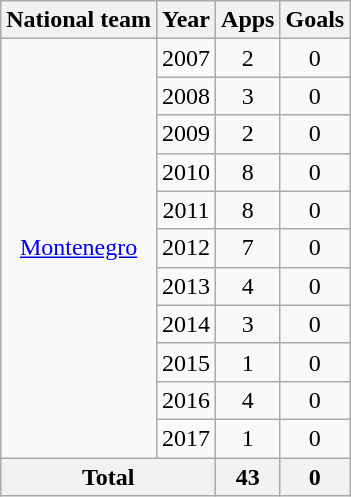<table class="wikitable" style="text-align:center">
<tr>
<th>National team</th>
<th>Year</th>
<th>Apps</th>
<th>Goals</th>
</tr>
<tr>
<td rowspan="11" style="vertical-align:center"><a href='#'>Montenegro</a></td>
<td>2007</td>
<td>2</td>
<td>0</td>
</tr>
<tr>
<td>2008</td>
<td>3</td>
<td>0</td>
</tr>
<tr>
<td>2009</td>
<td>2</td>
<td>0</td>
</tr>
<tr>
<td>2010</td>
<td>8</td>
<td>0</td>
</tr>
<tr>
<td>2011</td>
<td>8</td>
<td>0</td>
</tr>
<tr>
<td>2012</td>
<td>7</td>
<td>0</td>
</tr>
<tr>
<td>2013</td>
<td>4</td>
<td>0</td>
</tr>
<tr>
<td>2014</td>
<td>3</td>
<td>0</td>
</tr>
<tr>
<td>2015</td>
<td>1</td>
<td>0</td>
</tr>
<tr>
<td>2016</td>
<td>4</td>
<td>0</td>
</tr>
<tr>
<td>2017</td>
<td>1</td>
<td>0</td>
</tr>
<tr>
<th colspan="2">Total</th>
<th>43</th>
<th>0</th>
</tr>
</table>
